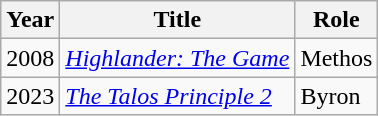<table class="wikitable sortable">
<tr>
<th>Year</th>
<th>Title</th>
<th>Role</th>
</tr>
<tr>
<td>2008</td>
<td><em><a href='#'>Highlander: The Game</a></em></td>
<td>Methos</td>
</tr>
<tr>
<td>2023</td>
<td><em><a href='#'>The Talos Principle 2</a></em></td>
<td>Byron</td>
</tr>
</table>
